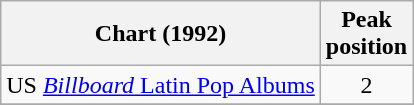<table class="wikitable">
<tr>
<th align="left">Chart (1992)</th>
<th align="left">Peak<br>position</th>
</tr>
<tr>
<td align="left">US <a href='#'><em>Billboard</em> Latin Pop Albums</a></td>
<td align="center">2</td>
</tr>
<tr>
</tr>
</table>
